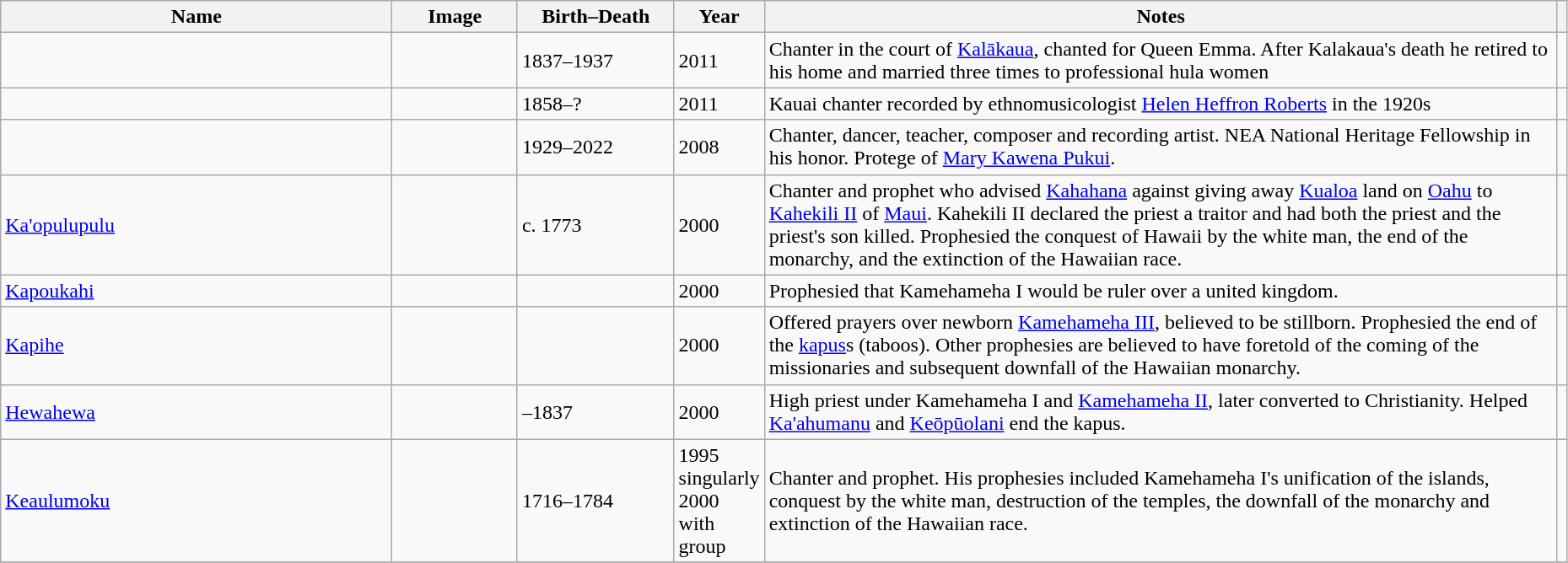<table class="wikitable sortable" style="width:98%">
<tr>
<th scope="col" width = 25%>Name</th>
<th scope="col" width = 8% class="unsortable">Image</th>
<th scope="col" width = 10%>Birth–Death</th>
<th scope="col" width = 5%>Year</th>
<th scope="col"   class="unsortable">Notes</th>
<th scope="col" class="unsortable"></th>
</tr>
<tr>
<td scope="row"></td>
<td></td>
<td>1837–1937</td>
<td>2011</td>
<td>Chanter in the court of <a href='#'>Kalākaua</a>, chanted for Queen Emma. After Kalakaua's death he retired to his home and married three times to professional hula women</td>
<td align="center"></td>
</tr>
<tr>
<td scope="row"></td>
<td></td>
<td>1858–?</td>
<td>2011</td>
<td>Kauai chanter recorded by ethnomusicologist <a href='#'>Helen Heffron Roberts</a> in the 1920s</td>
<td align="center"></td>
</tr>
<tr>
<td scope="row"></td>
<td></td>
<td>1929–2022</td>
<td>2008</td>
<td>Chanter, dancer, teacher, composer and recording artist. NEA National Heritage Fellowship in his honor. Protege of <a href='#'>Mary Kawena Pukui</a>.</td>
<td align="center"></td>
</tr>
<tr>
<td scope="row"><a href='#'>Ka'opulupulu</a></td>
<td></td>
<td>c. 1773</td>
<td>2000</td>
<td>Chanter and prophet who advised <a href='#'>Kahahana</a> against giving away <a href='#'>Kualoa</a> land on <a href='#'>Oahu</a> to <a href='#'>Kahekili II</a> of <a href='#'>Maui</a>. Kahekili II declared the priest a traitor and had both the priest and the priest's son killed. Prophesied the conquest of Hawaii by the white man, the end of the monarchy, and the extinction of the Hawaiian race.</td>
<td align="center"></td>
</tr>
<tr>
<td scope="row"><a href='#'>Kapoukahi</a></td>
<td></td>
<td></td>
<td>2000</td>
<td>Prophesied that Kamehameha I would be ruler over a united kingdom.</td>
<td align="center"></td>
</tr>
<tr>
<td scope="row"><a href='#'>Kapihe</a></td>
<td></td>
<td></td>
<td>2000</td>
<td>Offered prayers over newborn <a href='#'>Kamehameha III</a>, believed to be stillborn. Prophesied  the end of the <a href='#'>kapus</a>s (taboos). Other prophesies are believed to have foretold of the coming of the missionaries and subsequent downfall of the Hawaiian monarchy.</td>
<td align="center"></td>
</tr>
<tr>
<td scope="row"><a href='#'>Hewahewa</a></td>
<td></td>
<td>–1837</td>
<td>2000</td>
<td>High priest under Kamehameha I and <a href='#'>Kamehameha II</a>, later converted to Christianity. Helped <a href='#'>Ka'ahumanu</a> and <a href='#'>Keōpūolani</a> end the kapus.</td>
<td align="center"></td>
</tr>
<tr>
<td scope="row"><a href='#'>Keaulumoku</a></td>
<td></td>
<td>1716–1784</td>
<td>1995 singularly<br>2000 with group</td>
<td>Chanter and prophet. His prophesies included Kamehameha I's unification of the islands, conquest by the white man, destruction of the temples,  the downfall of the monarchy and extinction of the Hawaiian race.</td>
<td align="center"></td>
</tr>
<tr>
</tr>
</table>
